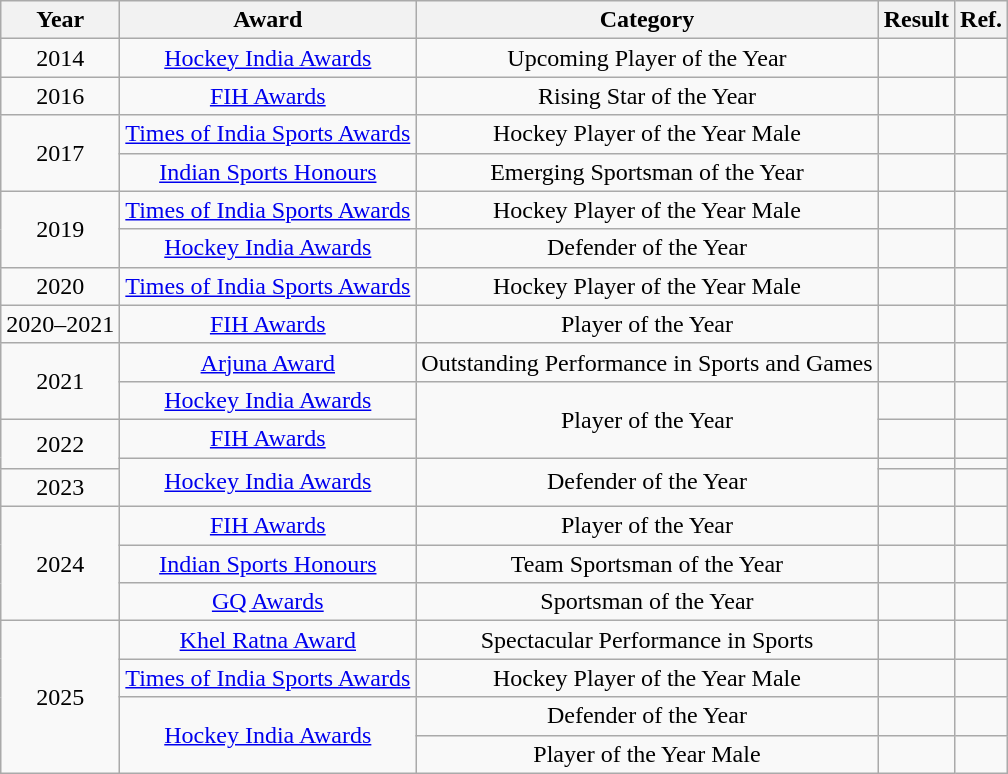<table class="wikitable" style="text-align:center;">
<tr>
<th>Year</th>
<th>Award</th>
<th>Category</th>
<th>Result</th>
<th>Ref.</th>
</tr>
<tr>
<td>2014</td>
<td><a href='#'>Hockey India Awards</a></td>
<td>Upcoming Player of the Year</td>
<td></td>
<td></td>
</tr>
<tr>
<td>2016</td>
<td><a href='#'>FIH Awards</a></td>
<td>Rising Star of the Year</td>
<td></td>
<td></td>
</tr>
<tr>
<td rowspan=2>2017</td>
<td><a href='#'>Times of India Sports Awards</a></td>
<td>Hockey Player of the Year Male</td>
<td></td>
<td></td>
</tr>
<tr>
<td><a href='#'>Indian Sports Honours</a></td>
<td>Emerging Sportsman of the Year</td>
<td></td>
<td></td>
</tr>
<tr>
<td rowspan=2>2019</td>
<td><a href='#'>Times of India Sports Awards</a></td>
<td>Hockey Player of the Year Male</td>
<td></td>
<td></td>
</tr>
<tr>
<td><a href='#'>Hockey India Awards</a></td>
<td>Defender of the Year</td>
<td></td>
<td></td>
</tr>
<tr>
<td>2020</td>
<td><a href='#'>Times of India Sports Awards</a></td>
<td>Hockey Player of the Year Male</td>
<td></td>
<td></td>
</tr>
<tr>
<td>2020–2021</td>
<td><a href='#'>FIH Awards</a></td>
<td>Player of the Year</td>
<td></td>
<td></td>
</tr>
<tr>
<td rowspan=2>2021</td>
<td><a href='#'>Arjuna Award</a></td>
<td>Outstanding Performance in Sports and Games</td>
<td></td>
<td></td>
</tr>
<tr>
<td><a href='#'>Hockey India Awards</a></td>
<td rowspan=2>Player of the Year</td>
<td></td>
<td></td>
</tr>
<tr>
<td rowspan=2>2022</td>
<td><a href='#'>FIH Awards</a></td>
<td></td>
<td></td>
</tr>
<tr>
<td rowspan=2><a href='#'>Hockey India Awards</a></td>
<td rowspan=2>Defender of the Year</td>
<td></td>
<td></td>
</tr>
<tr>
<td>2023</td>
<td></td>
<td></td>
</tr>
<tr>
<td rowspan=3>2024</td>
<td><a href='#'>FIH Awards</a></td>
<td>Player of the Year</td>
<td></td>
<td></td>
</tr>
<tr>
<td><a href='#'>Indian Sports Honours</a></td>
<td>Team Sportsman of the Year</td>
<td></td>
<td></td>
</tr>
<tr>
<td><a href='#'>GQ Awards</a></td>
<td>Sportsman of the Year</td>
<td></td>
<td></td>
</tr>
<tr>
<td rowspan=4>2025</td>
<td><a href='#'>Khel Ratna Award</a></td>
<td>Spectacular Performance in Sports</td>
<td></td>
<td></td>
</tr>
<tr>
<td><a href='#'>Times of India Sports Awards</a></td>
<td>Hockey Player of the Year Male</td>
<td></td>
<td></td>
</tr>
<tr>
<td rowspan=2><a href='#'>Hockey India Awards</a></td>
<td>Defender of the Year</td>
<td></td>
<td></td>
</tr>
<tr>
<td>Player of the Year Male</td>
<td></td>
<td></td>
</tr>
</table>
